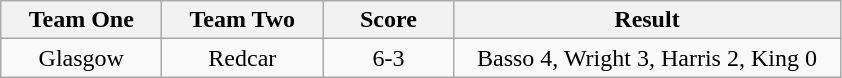<table class="wikitable" style="text-align: center">
<tr>
<th width=100>Team One</th>
<th width=100>Team Two</th>
<th width=80>Score</th>
<th width=250>Result</th>
</tr>
<tr>
<td>Glasgow</td>
<td>Redcar</td>
<td>6-3</td>
<td>Basso 4, Wright 3, Harris 2, King 0</td>
</tr>
</table>
